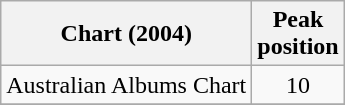<table class="wikitable sortable">
<tr>
<th>Chart (2004)</th>
<th>Peak<br>position</th>
</tr>
<tr>
<td>Australian Albums Chart</td>
<td style="text-align:center;">10</td>
</tr>
<tr>
</tr>
</table>
